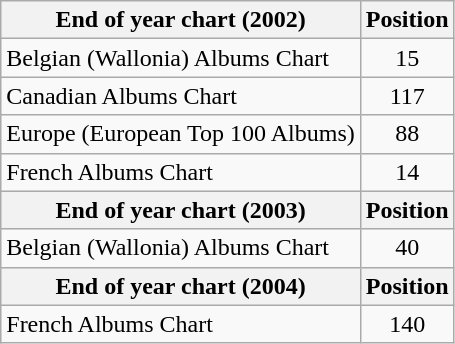<table class="wikitable sortable">
<tr>
<th>End of year chart (2002)</th>
<th>Position</th>
</tr>
<tr>
<td>Belgian (Wallonia) Albums Chart</td>
<td style="text-align:center;">15</td>
</tr>
<tr>
<td>Canadian Albums Chart</td>
<td style="text-align:center;">117</td>
</tr>
<tr>
<td align="left">Europe (European Top 100 Albums)</td>
<td align="center">88</td>
</tr>
<tr>
<td>French Albums Chart</td>
<td style="text-align:center;">14</td>
</tr>
<tr>
<th>End of year chart (2003)</th>
<th>Position</th>
</tr>
<tr>
<td>Belgian (Wallonia) Albums Chart</td>
<td style="text-align:center;">40</td>
</tr>
<tr>
<th>End of year chart (2004)</th>
<th>Position</th>
</tr>
<tr>
<td align="left">French Albums Chart</td>
<td align="center">140</td>
</tr>
</table>
